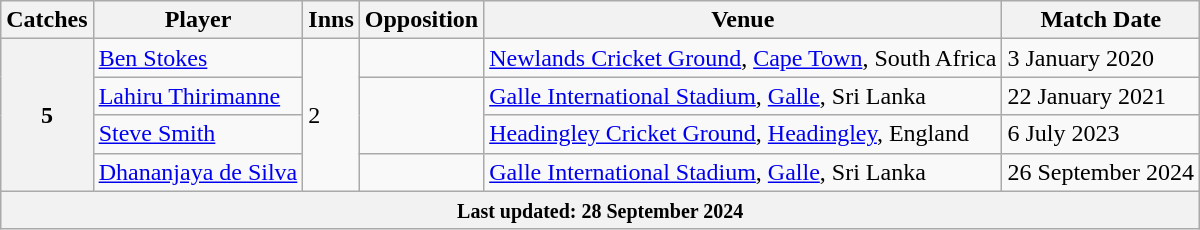<table class="wikitable sortable">
<tr>
<th>Catches</th>
<th>Player</th>
<th>Inns</th>
<th>Opposition</th>
<th>Venue</th>
<th>Match Date</th>
</tr>
<tr>
<th rowspan=4>5</th>
<td> <a href='#'>Ben Stokes</a></td>
<td rowspan=4>2</td>
<td></td>
<td><a href='#'>Newlands Cricket Ground</a>, <a href='#'>Cape Town</a>, South Africa</td>
<td>3 January 2020</td>
</tr>
<tr>
<td> <a href='#'>Lahiru Thirimanne</a></td>
<td rowspan=2></td>
<td><a href='#'>Galle International Stadium</a>, <a href='#'>Galle</a>, Sri Lanka</td>
<td>22 January 2021</td>
</tr>
<tr>
<td> <a href='#'>Steve Smith</a></td>
<td><a href='#'>Headingley Cricket Ground</a>, <a href='#'>Headingley</a>, England</td>
<td>6 July 2023</td>
</tr>
<tr>
<td> <a href='#'>Dhananjaya de Silva</a></td>
<td></td>
<td><a href='#'>Galle International Stadium</a>, <a href='#'>Galle</a>, Sri Lanka</td>
<td>26 September 2024</td>
</tr>
<tr class="sortbottom">
<th colspan="9"><small> Last updated: 28 September 2024</small></th>
</tr>
</table>
